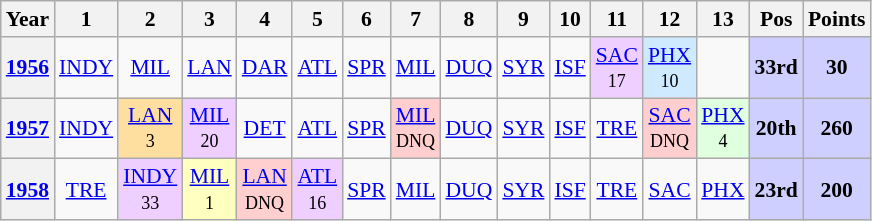<table class="wikitable" style="text-align:center; font-size:90%">
<tr>
<th>Year</th>
<th>1</th>
<th>2</th>
<th>3</th>
<th>4</th>
<th>5</th>
<th>6</th>
<th>7</th>
<th>8</th>
<th>9</th>
<th>10</th>
<th>11</th>
<th>12</th>
<th>13</th>
<th>Pos</th>
<th>Points</th>
</tr>
<tr>
<th rowspan=1><a href='#'>1956</a></th>
<td><a href='#'>INDY</a><br><small> </small></td>
<td><a href='#'>MIL</a></td>
<td><a href='#'>LAN</a></td>
<td><a href='#'>DAR</a></td>
<td><a href='#'>ATL</a></td>
<td><a href='#'>SPR</a></td>
<td><a href='#'>MIL</a></td>
<td><a href='#'>DUQ</a><br><small> </small></td>
<td><a href='#'>SYR</a></td>
<td><a href='#'>ISF</a><br><small> </small></td>
<td style="background:#EFCFFF;"><a href='#'>SAC</a><br><small>17</small></td>
<td style="background:#CFEAFF;"><a href='#'>PHX</a><br><small>10</small></td>
<td colspan=1></td>
<th style="background:#CFCFFF;">33rd</th>
<th style="background:#CFCFFF;">30</th>
</tr>
<tr>
<th rowspan=1><a href='#'>1957</a></th>
<td><a href='#'>INDY</a><br><small> </small></td>
<td style="background:#FFDF9F;"><a href='#'>LAN</a><br><small>3</small></td>
<td style="background:#EFCFFF;"><a href='#'>MIL</a><br><small>20</small></td>
<td><a href='#'>DET</a></td>
<td><a href='#'>ATL</a></td>
<td><a href='#'>SPR</a><br><small> </small></td>
<td style="background:#FFCFCF;"><a href='#'>MIL</a><br><small>DNQ</small></td>
<td><a href='#'>DUQ</a><br><small> </small></td>
<td><a href='#'>SYR</a><br><small> </small></td>
<td><a href='#'>ISF</a><br><small> </small></td>
<td><a href='#'>TRE</a><br><small> </small></td>
<td style="background:#FFCFCF;"><a href='#'>SAC</a><br><small>DNQ</small></td>
<td style="background:#DFFFDF;"><a href='#'>PHX</a><br><small>4</small></td>
<th style="background:#CFCFFF;">20th</th>
<th style="background:#CFCFFF;">260</th>
</tr>
<tr>
<th rowspan=1><a href='#'>1958</a></th>
<td><a href='#'>TRE</a><br><small> </small></td>
<td style="background:#EFCFFF;"><a href='#'>INDY</a><br><small>33</small></td>
<td style="background:#FFFFBF;"><a href='#'>MIL</a><br><small>1</small></td>
<td style="background:#FFCFCF;"><a href='#'>LAN</a><br><small>DNQ</small></td>
<td style="background:#EFCFFF;"><a href='#'>ATL</a><br><small>16</small></td>
<td><a href='#'>SPR</a><br><small> </small></td>
<td><a href='#'>MIL</a><br><small> </small></td>
<td><a href='#'>DUQ</a><br><small> </small></td>
<td><a href='#'>SYR</a><br><small> </small></td>
<td><a href='#'>ISF</a><br><small> </small></td>
<td><a href='#'>TRE</a><br><small> </small></td>
<td><a href='#'>SAC</a><br><small> </small></td>
<td><a href='#'>PHX</a><br><small> </small></td>
<th style="background:#CFCFFF;">23rd</th>
<th style="background:#CFCFFF;">200</th>
</tr>
</table>
